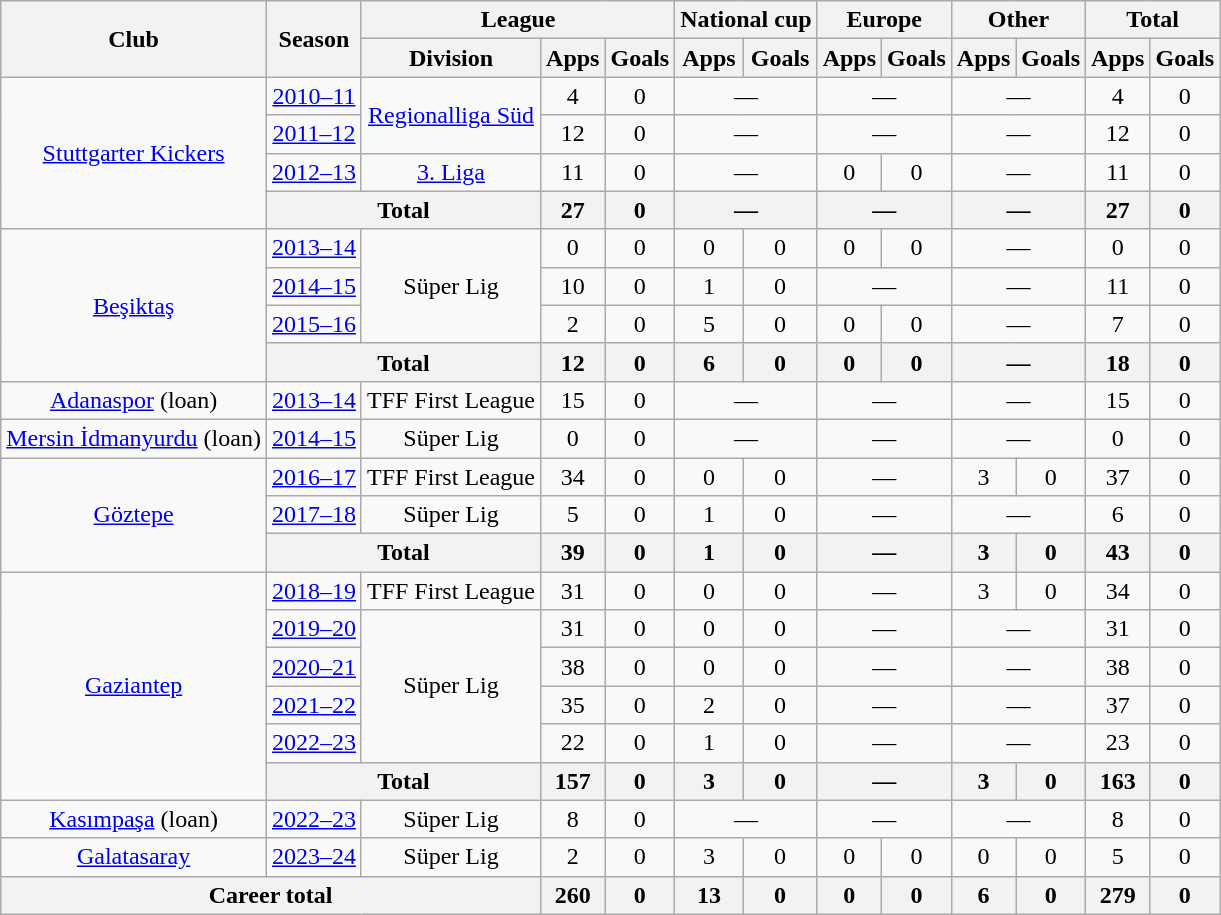<table class="wikitable" style="text-align:center">
<tr>
<th rowspan="2">Club</th>
<th rowspan="2">Season</th>
<th colspan="3">League</th>
<th colspan="2">National cup</th>
<th colspan="2">Europe</th>
<th colspan="2">Other</th>
<th colspan="2">Total</th>
</tr>
<tr>
<th>Division</th>
<th>Apps</th>
<th>Goals</th>
<th>Apps</th>
<th>Goals</th>
<th>Apps</th>
<th>Goals</th>
<th>Apps</th>
<th>Goals</th>
<th>Apps</th>
<th>Goals</th>
</tr>
<tr>
<td rowspan="4"><a href='#'>Stuttgarter Kickers</a></td>
<td><a href='#'>2010–11</a></td>
<td rowspan="2"><a href='#'>Regionalliga Süd</a></td>
<td>4</td>
<td>0</td>
<td colspan="2">—</td>
<td colspan="2">—</td>
<td colspan="2">—</td>
<td>4</td>
<td>0</td>
</tr>
<tr>
<td><a href='#'>2011–12</a></td>
<td>12</td>
<td>0</td>
<td colspan="2">—</td>
<td colspan="2">—</td>
<td colspan="2">—</td>
<td>12</td>
<td>0</td>
</tr>
<tr>
<td><a href='#'>2012–13</a></td>
<td><a href='#'>3. Liga</a></td>
<td>11</td>
<td>0</td>
<td colspan="2">—</td>
<td>0</td>
<td>0</td>
<td colspan="2">—</td>
<td>11</td>
<td>0</td>
</tr>
<tr>
<th colspan="2">Total</th>
<th>27</th>
<th>0</th>
<th colspan="2">—</th>
<th colspan="2">—</th>
<th colspan="2">—</th>
<th>27</th>
<th>0</th>
</tr>
<tr>
<td rowspan="4"><a href='#'>Beşiktaş</a></td>
<td><a href='#'>2013–14</a></td>
<td rowspan="3">Süper Lig</td>
<td>0</td>
<td>0</td>
<td>0</td>
<td>0</td>
<td>0</td>
<td>0</td>
<td colspan="2">—</td>
<td>0</td>
<td>0</td>
</tr>
<tr>
<td><a href='#'>2014–15</a></td>
<td>10</td>
<td>0</td>
<td>1</td>
<td>0</td>
<td colspan="2">—</td>
<td colspan="2">—</td>
<td>11</td>
<td>0</td>
</tr>
<tr>
<td><a href='#'>2015–16</a></td>
<td>2</td>
<td>0</td>
<td>5</td>
<td>0</td>
<td>0</td>
<td>0</td>
<td colspan="2">—</td>
<td>7</td>
<td>0</td>
</tr>
<tr>
<th colspan="2">Total</th>
<th>12</th>
<th>0</th>
<th>6</th>
<th>0</th>
<th>0</th>
<th>0</th>
<th colspan="2">—</th>
<th>18</th>
<th>0</th>
</tr>
<tr>
<td><a href='#'>Adanaspor</a> (loan)</td>
<td><a href='#'>2013–14</a></td>
<td>TFF First League</td>
<td>15</td>
<td>0</td>
<td colspan="2">—</td>
<td colspan="2">—</td>
<td colspan="2">—</td>
<td>15</td>
<td>0</td>
</tr>
<tr>
<td><a href='#'>Mersin İdmanyurdu</a> (loan)</td>
<td><a href='#'>2014–15</a></td>
<td>Süper Lig</td>
<td>0</td>
<td>0</td>
<td colspan="2">—</td>
<td colspan="2">—</td>
<td colspan="2">—</td>
<td>0</td>
<td>0</td>
</tr>
<tr>
<td rowspan="3"><a href='#'>Göztepe</a></td>
<td><a href='#'>2016–17</a></td>
<td>TFF First League</td>
<td>34</td>
<td>0</td>
<td>0</td>
<td>0</td>
<td colspan="2">—</td>
<td>3</td>
<td>0</td>
<td>37</td>
<td>0</td>
</tr>
<tr>
<td><a href='#'>2017–18</a></td>
<td>Süper Lig</td>
<td>5</td>
<td>0</td>
<td>1</td>
<td>0</td>
<td colspan="2">—</td>
<td colspan="2">—</td>
<td>6</td>
<td>0</td>
</tr>
<tr>
<th colspan="2">Total</th>
<th>39</th>
<th>0</th>
<th>1</th>
<th>0</th>
<th colspan="2">—</th>
<th>3</th>
<th>0</th>
<th>43</th>
<th>0</th>
</tr>
<tr>
<td rowspan="6"><a href='#'>Gaziantep</a></td>
<td><a href='#'>2018–19</a></td>
<td>TFF First League</td>
<td>31</td>
<td>0</td>
<td>0</td>
<td>0</td>
<td colspan="2">—</td>
<td>3</td>
<td>0</td>
<td>34</td>
<td>0</td>
</tr>
<tr>
<td><a href='#'>2019–20</a></td>
<td rowspan="4">Süper Lig</td>
<td>31</td>
<td>0</td>
<td>0</td>
<td>0</td>
<td colspan="2">—</td>
<td colspan="2">—</td>
<td>31</td>
<td>0</td>
</tr>
<tr>
<td><a href='#'>2020–21</a></td>
<td>38</td>
<td>0</td>
<td>0</td>
<td>0</td>
<td colspan="2">—</td>
<td colspan="2">—</td>
<td>38</td>
<td>0</td>
</tr>
<tr>
<td><a href='#'>2021–22</a></td>
<td>35</td>
<td>0</td>
<td>2</td>
<td>0</td>
<td colspan="2">—</td>
<td colspan="2">—</td>
<td>37</td>
<td>0</td>
</tr>
<tr>
<td><a href='#'>2022–23</a></td>
<td>22</td>
<td>0</td>
<td>1</td>
<td>0</td>
<td colspan="2">—</td>
<td colspan="2">—</td>
<td>23</td>
<td>0</td>
</tr>
<tr>
<th colspan="2">Total</th>
<th>157</th>
<th>0</th>
<th>3</th>
<th>0</th>
<th colspan="2">—</th>
<th>3</th>
<th>0</th>
<th>163</th>
<th>0</th>
</tr>
<tr>
<td><a href='#'>Kasımpaşa</a> (loan)</td>
<td><a href='#'>2022–23</a></td>
<td>Süper Lig</td>
<td>8</td>
<td>0</td>
<td colspan="2">—</td>
<td colspan="2">—</td>
<td colspan="2">—</td>
<td>8</td>
<td>0</td>
</tr>
<tr>
<td><a href='#'>Galatasaray</a></td>
<td><a href='#'>2023–24</a></td>
<td>Süper Lig</td>
<td>2</td>
<td>0</td>
<td>3</td>
<td>0</td>
<td>0</td>
<td>0</td>
<td>0</td>
<td>0</td>
<td>5</td>
<td>0</td>
</tr>
<tr>
<th colspan="3">Career total</th>
<th>260</th>
<th>0</th>
<th>13</th>
<th>0</th>
<th>0</th>
<th>0</th>
<th>6</th>
<th>0</th>
<th>279</th>
<th>0</th>
</tr>
</table>
